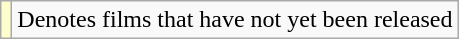<table class="wikitable">
<tr>
<td style="background:#ffc;"><br></td>
<td>Denotes films that have not yet been released</td>
</tr>
</table>
